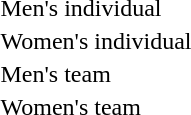<table>
<tr>
<td>Men's individual</td>
<td></td>
<td></td>
<td></td>
</tr>
<tr>
<td>Women's individual</td>
<td></td>
<td></td>
<td></td>
</tr>
<tr>
<td>Men's team</td>
<td></td>
<td></td>
<td></td>
</tr>
<tr>
<td>Women's team</td>
<td></td>
<td></td>
<td></td>
</tr>
<tr>
</tr>
</table>
